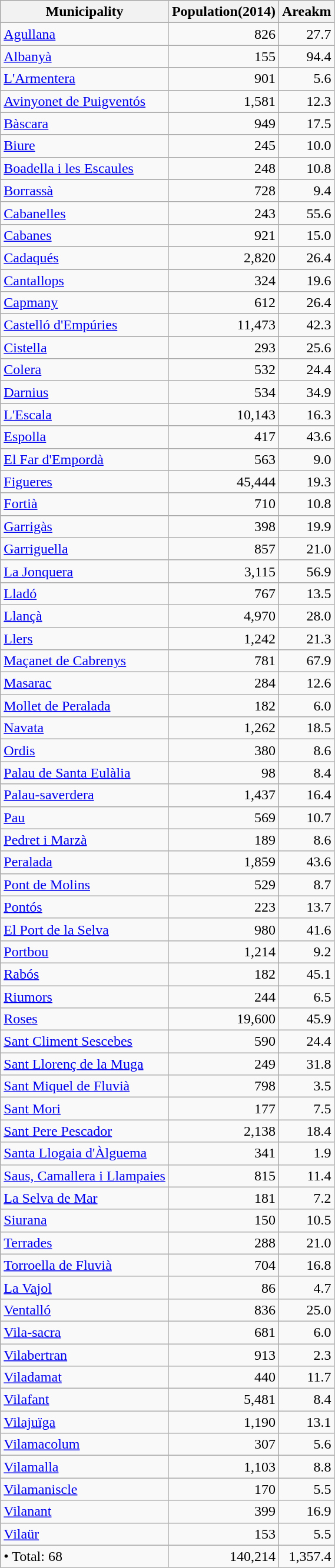<table class="wikitable sortable">
<tr>
<th>Municipality</th>
<th>Population(2014)</th>
<th>Areakm</th>
</tr>
<tr>
<td><a href='#'>Agullana</a></td>
<td align=right>826</td>
<td align=right>27.7</td>
</tr>
<tr>
<td><a href='#'>Albanyà</a></td>
<td align=right>155</td>
<td align=right>94.4</td>
</tr>
<tr>
<td><a href='#'>L'Armentera</a></td>
<td align=right>901</td>
<td align=right>5.6</td>
</tr>
<tr>
<td><a href='#'>Avinyonet de Puigventós</a></td>
<td align=right>1,581</td>
<td align=right>12.3</td>
</tr>
<tr>
<td><a href='#'>Bàscara</a></td>
<td align=right>949</td>
<td align=right>17.5</td>
</tr>
<tr>
<td><a href='#'>Biure</a></td>
<td align=right>245</td>
<td align=right>10.0</td>
</tr>
<tr>
<td><a href='#'>Boadella i les Escaules</a></td>
<td align=right>248</td>
<td align=right>10.8</td>
</tr>
<tr>
<td><a href='#'>Borrassà</a></td>
<td align=right>728</td>
<td align=right>9.4</td>
</tr>
<tr>
<td><a href='#'>Cabanelles</a></td>
<td align=right>243</td>
<td align=right>55.6</td>
</tr>
<tr>
<td><a href='#'>Cabanes</a></td>
<td align=right>921</td>
<td align=right>15.0</td>
</tr>
<tr>
<td><a href='#'>Cadaqués</a></td>
<td align=right>2,820</td>
<td align=right>26.4</td>
</tr>
<tr>
<td><a href='#'>Cantallops</a></td>
<td align=right>324</td>
<td align=right>19.6</td>
</tr>
<tr>
<td><a href='#'>Capmany</a></td>
<td align=right>612</td>
<td align=right>26.4</td>
</tr>
<tr>
<td><a href='#'>Castelló d'Empúries</a></td>
<td align=right>11,473</td>
<td align=right>42.3</td>
</tr>
<tr>
<td><a href='#'>Cistella</a></td>
<td align=right>293</td>
<td align=right>25.6</td>
</tr>
<tr>
<td><a href='#'>Colera</a></td>
<td align=right>532</td>
<td align=right>24.4</td>
</tr>
<tr>
<td><a href='#'>Darnius</a></td>
<td align=right>534</td>
<td align=right>34.9</td>
</tr>
<tr>
<td><a href='#'>L'Escala</a></td>
<td align=right>10,143</td>
<td align=right>16.3</td>
</tr>
<tr>
<td><a href='#'>Espolla</a></td>
<td align=right>417</td>
<td align=right>43.6</td>
</tr>
<tr>
<td><a href='#'>El Far d'Empordà</a></td>
<td align=right>563</td>
<td align=right>9.0</td>
</tr>
<tr>
<td><a href='#'>Figueres</a></td>
<td align=right>45,444</td>
<td align=right>19.3</td>
</tr>
<tr>
<td><a href='#'>Fortià</a></td>
<td align=right>710</td>
<td align=right>10.8</td>
</tr>
<tr>
<td><a href='#'>Garrigàs</a></td>
<td align=right>398</td>
<td align=right>19.9</td>
</tr>
<tr>
<td><a href='#'>Garriguella</a></td>
<td align=right>857</td>
<td align=right>21.0</td>
</tr>
<tr>
<td><a href='#'>La Jonquera</a></td>
<td align=right>3,115</td>
<td align=right>56.9</td>
</tr>
<tr>
<td><a href='#'>Lladó</a></td>
<td align=right>767</td>
<td align=right>13.5</td>
</tr>
<tr>
<td><a href='#'>Llançà</a></td>
<td align=right>4,970</td>
<td align=right>28.0</td>
</tr>
<tr>
<td><a href='#'>Llers</a></td>
<td align=right>1,242</td>
<td align=right>21.3</td>
</tr>
<tr>
<td><a href='#'>Maçanet de Cabrenys</a></td>
<td align=right>781</td>
<td align=right>67.9</td>
</tr>
<tr>
<td><a href='#'>Masarac</a></td>
<td align=right>284</td>
<td align=right>12.6</td>
</tr>
<tr>
<td><a href='#'>Mollet de Peralada</a></td>
<td align=right>182</td>
<td align=right>6.0</td>
</tr>
<tr>
<td><a href='#'>Navata</a></td>
<td align=right>1,262</td>
<td align=right>18.5</td>
</tr>
<tr>
<td><a href='#'>Ordis</a></td>
<td align=right>380</td>
<td align=right>8.6</td>
</tr>
<tr>
<td><a href='#'>Palau de Santa Eulàlia</a></td>
<td align=right>98</td>
<td align=right>8.4</td>
</tr>
<tr>
<td><a href='#'>Palau-saverdera</a></td>
<td align=right>1,437</td>
<td align=right>16.4</td>
</tr>
<tr>
<td><a href='#'>Pau</a></td>
<td align=right>569</td>
<td align=right>10.7</td>
</tr>
<tr>
<td><a href='#'>Pedret i Marzà</a></td>
<td align=right>189</td>
<td align=right>8.6</td>
</tr>
<tr>
<td><a href='#'>Peralada</a></td>
<td align=right>1,859</td>
<td align=right>43.6</td>
</tr>
<tr>
<td><a href='#'>Pont de Molins</a></td>
<td align=right>529</td>
<td align=right>8.7</td>
</tr>
<tr>
<td><a href='#'>Pontós</a></td>
<td align=right>223</td>
<td align=right>13.7</td>
</tr>
<tr>
<td><a href='#'>El Port de la Selva</a></td>
<td align=right>980</td>
<td align=right>41.6</td>
</tr>
<tr>
<td><a href='#'>Portbou</a></td>
<td align=right>1,214</td>
<td align=right>9.2</td>
</tr>
<tr>
<td><a href='#'>Rabós</a></td>
<td align=right>182</td>
<td align=right>45.1</td>
</tr>
<tr>
<td><a href='#'>Riumors</a></td>
<td align=right>244</td>
<td align=right>6.5</td>
</tr>
<tr>
<td><a href='#'>Roses</a></td>
<td align=right>19,600</td>
<td align=right>45.9</td>
</tr>
<tr>
<td><a href='#'>Sant Climent Sescebes</a></td>
<td align=right>590</td>
<td align=right>24.4</td>
</tr>
<tr>
<td><a href='#'>Sant Llorenç de la Muga</a></td>
<td align=right>249</td>
<td align=right>31.8</td>
</tr>
<tr>
<td><a href='#'>Sant Miquel de Fluvià</a></td>
<td align=right>798</td>
<td align=right>3.5</td>
</tr>
<tr>
<td><a href='#'>Sant Mori</a></td>
<td align=right>177</td>
<td align=right>7.5</td>
</tr>
<tr>
<td><a href='#'>Sant Pere Pescador</a></td>
<td align=right>2,138</td>
<td align=right>18.4</td>
</tr>
<tr>
<td><a href='#'>Santa Llogaia d'Àlguema</a></td>
<td align=right>341</td>
<td align=right>1.9</td>
</tr>
<tr>
<td><a href='#'>Saus, Camallera i Llampaies</a></td>
<td align=right>815</td>
<td align=right>11.4</td>
</tr>
<tr>
<td><a href='#'>La Selva de Mar</a></td>
<td align=right>181</td>
<td align=right>7.2</td>
</tr>
<tr>
<td><a href='#'>Siurana</a></td>
<td align=right>150</td>
<td align=right>10.5</td>
</tr>
<tr>
<td><a href='#'>Terrades</a></td>
<td align=right>288</td>
<td align=right>21.0</td>
</tr>
<tr>
<td><a href='#'>Torroella de Fluvià</a></td>
<td align=right>704</td>
<td align=right>16.8</td>
</tr>
<tr>
<td><a href='#'>La Vajol</a></td>
<td align=right>86</td>
<td align=right>4.7</td>
</tr>
<tr>
<td><a href='#'>Ventalló</a></td>
<td align=right>836</td>
<td align=right>25.0</td>
</tr>
<tr>
<td><a href='#'>Vila-sacra</a></td>
<td align=right>681</td>
<td align=right>6.0</td>
</tr>
<tr>
<td><a href='#'>Vilabertran</a></td>
<td align=right>913</td>
<td align=right>2.3</td>
</tr>
<tr>
<td><a href='#'>Viladamat</a></td>
<td align=right>440</td>
<td align=right>11.7</td>
</tr>
<tr>
<td><a href='#'>Vilafant</a></td>
<td align=right>5,481</td>
<td align=right>8.4</td>
</tr>
<tr>
<td><a href='#'>Vilajuïga</a></td>
<td align=right>1,190</td>
<td align=right>13.1</td>
</tr>
<tr>
<td><a href='#'>Vilamacolum</a></td>
<td align=right>307</td>
<td align=right>5.6</td>
</tr>
<tr>
<td><a href='#'>Vilamalla</a></td>
<td align=right>1,103</td>
<td align=right>8.8</td>
</tr>
<tr>
<td><a href='#'>Vilamaniscle</a></td>
<td align=right>170</td>
<td align=right>5.5</td>
</tr>
<tr>
<td><a href='#'>Vilanant</a></td>
<td align=right>399</td>
<td align=right>16.9</td>
</tr>
<tr>
<td><a href='#'>Vilaür</a></td>
<td align=right>153</td>
<td align=right>5.5</td>
</tr>
<tr>
<td>• Total: 68</td>
<td align=right>140,214</td>
<td align=right>1,357.4</td>
</tr>
</table>
